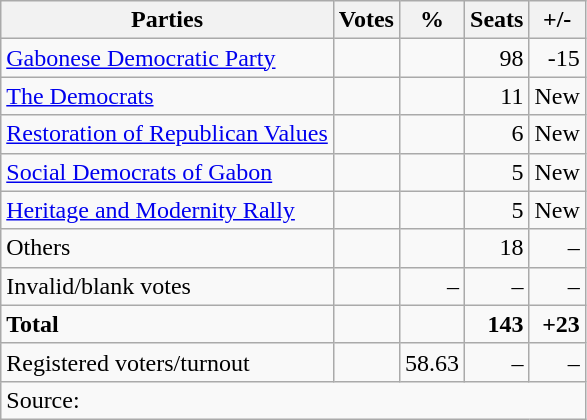<table class=wikitable style=text-align:right>
<tr>
<th>Parties</th>
<th>Votes</th>
<th>%</th>
<th>Seats</th>
<th>+/-</th>
</tr>
<tr>
<td align=left><a href='#'>Gabonese Democratic Party</a></td>
<td></td>
<td></td>
<td>98</td>
<td>-15</td>
</tr>
<tr>
<td align=left><a href='#'>The Democrats</a></td>
<td></td>
<td></td>
<td>11</td>
<td>New</td>
</tr>
<tr>
<td align=left><a href='#'>Restoration of Republican Values</a></td>
<td></td>
<td></td>
<td>6</td>
<td>New</td>
</tr>
<tr>
<td align=left><a href='#'>Social Democrats of Gabon</a></td>
<td></td>
<td></td>
<td>5</td>
<td>New</td>
</tr>
<tr>
<td align=left><a href='#'>Heritage and Modernity Rally</a></td>
<td></td>
<td></td>
<td>5</td>
<td>New</td>
</tr>
<tr>
<td align=left>Others</td>
<td></td>
<td></td>
<td>18</td>
<td>–</td>
</tr>
<tr>
<td align=left>Invalid/blank votes</td>
<td></td>
<td>–</td>
<td>–</td>
<td>–</td>
</tr>
<tr>
<td align=left><strong>Total</strong></td>
<td></td>
<td></td>
<td><strong>143</strong></td>
<td><strong>+23</strong></td>
</tr>
<tr>
<td align=left>Registered voters/turnout</td>
<td></td>
<td>58.63</td>
<td>–</td>
<td>–</td>
</tr>
<tr>
<td align=left colspan=5>Source:  </td>
</tr>
</table>
